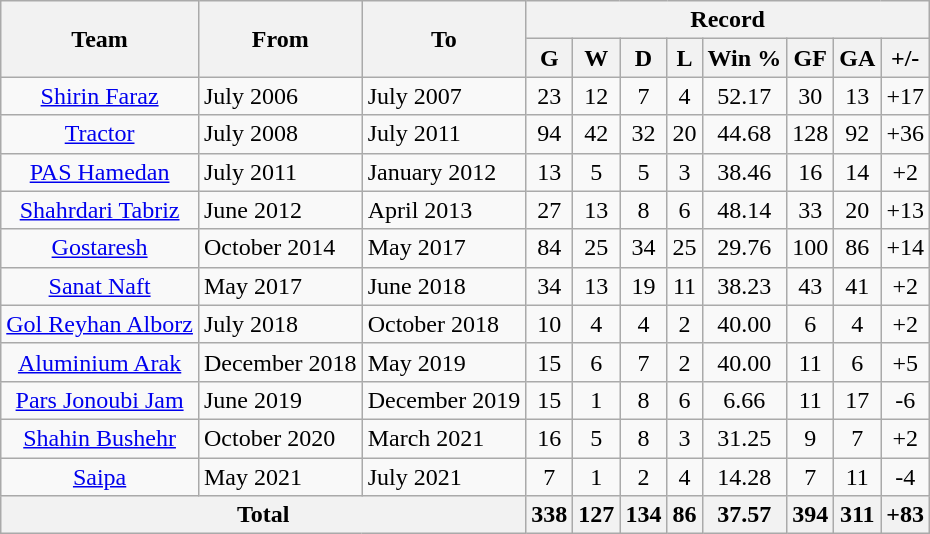<table class="wikitable" style="text-align: center">
<tr>
<th rowspan="2">Team</th>
<th rowspan="2">From</th>
<th rowspan="2">To</th>
<th colspan="8">Record</th>
</tr>
<tr>
<th>G</th>
<th>W</th>
<th>D</th>
<th>L</th>
<th>Win %</th>
<th>GF</th>
<th>GA</th>
<th>+/-</th>
</tr>
<tr>
<td><a href='#'>Shirin Faraz</a></td>
<td align="left">July 2006</td>
<td align="left">July 2007</td>
<td>23</td>
<td>12</td>
<td>7</td>
<td>4</td>
<td>52.17</td>
<td>30</td>
<td>13</td>
<td>+17</td>
</tr>
<tr>
<td><a href='#'>Tractor</a></td>
<td align="left">July 2008</td>
<td align="left">July 2011</td>
<td>94</td>
<td>42</td>
<td>32</td>
<td>20</td>
<td>44.68</td>
<td>128</td>
<td>92</td>
<td>+36</td>
</tr>
<tr>
<td><a href='#'>PAS Hamedan</a></td>
<td align="left">July 2011</td>
<td align="left">January 2012</td>
<td>13</td>
<td>5</td>
<td>5</td>
<td>3</td>
<td>38.46</td>
<td>16</td>
<td>14</td>
<td>+2</td>
</tr>
<tr>
<td><a href='#'>Shahrdari Tabriz</a></td>
<td align="left">June 2012</td>
<td align="left">April 2013</td>
<td>27</td>
<td>13</td>
<td>8</td>
<td>6</td>
<td>48.14</td>
<td>33</td>
<td>20</td>
<td>+13</td>
</tr>
<tr>
<td><a href='#'>Gostaresh</a></td>
<td align="left">October 2014</td>
<td align="left">May 2017</td>
<td>84</td>
<td>25</td>
<td>34</td>
<td>25</td>
<td>29.76</td>
<td>100</td>
<td>86</td>
<td>+14</td>
</tr>
<tr>
<td><a href='#'>Sanat Naft</a></td>
<td align="left">May 2017</td>
<td align="left">June 2018</td>
<td>34</td>
<td>13</td>
<td>19</td>
<td>11</td>
<td>38.23</td>
<td>43</td>
<td>41</td>
<td>+2</td>
</tr>
<tr>
<td><a href='#'>Gol Reyhan Alborz</a></td>
<td align="left">July 2018</td>
<td align="left">October 2018</td>
<td>10</td>
<td>4</td>
<td>4</td>
<td>2</td>
<td>40.00</td>
<td>6</td>
<td>4</td>
<td>+2</td>
</tr>
<tr>
<td><a href='#'>Aluminium Arak</a></td>
<td align="left">December 2018</td>
<td align="left">May 2019</td>
<td>15</td>
<td>6</td>
<td>7</td>
<td>2</td>
<td>40.00</td>
<td>11</td>
<td>6</td>
<td>+5</td>
</tr>
<tr>
<td><a href='#'>Pars Jonoubi Jam</a></td>
<td align="left">June 2019</td>
<td align="left">December 2019</td>
<td>15</td>
<td>1</td>
<td>8</td>
<td>6</td>
<td>6.66</td>
<td>11</td>
<td>17</td>
<td>-6</td>
</tr>
<tr>
<td><a href='#'>Shahin Bushehr</a></td>
<td align="left">October 2020</td>
<td align="left">March 2021</td>
<td>16</td>
<td>5</td>
<td>8</td>
<td>3</td>
<td>31.25</td>
<td>9</td>
<td>7</td>
<td>+2</td>
</tr>
<tr>
<td><a href='#'>Saipa</a></td>
<td align="left">May 2021</td>
<td align="left">July 2021</td>
<td>7</td>
<td>1</td>
<td>2</td>
<td>4</td>
<td>14.28</td>
<td>7</td>
<td>11</td>
<td>-4</td>
</tr>
<tr>
<th colspan="3">Total</th>
<th>338</th>
<th>127</th>
<th>134</th>
<th>86</th>
<th>37.57</th>
<th>394</th>
<th>311</th>
<th>+83</th>
</tr>
</table>
